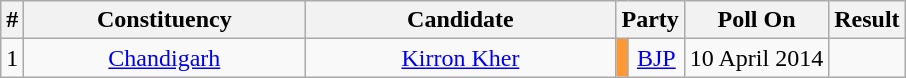<table class="wikitable sortable" style="text-align:center;">
<tr>
<th>#</th>
<th style="width:180px;">Constituency</th>
<th style="width:200px;">Candidate</th>
<th colspan="2">Party</th>
<th>Poll On</th>
<th>Result</th>
</tr>
<tr>
<td style="text-align:center;">1</td>
<td><a href='#'>Chandigarh</a></td>
<td><a href='#'>Kirron Kher</a></td>
<td bgcolor=#FF9933></td>
<td><a href='#'>BJP</a></td>
<td>10 April 2014</td>
<td></td>
</tr>
</table>
